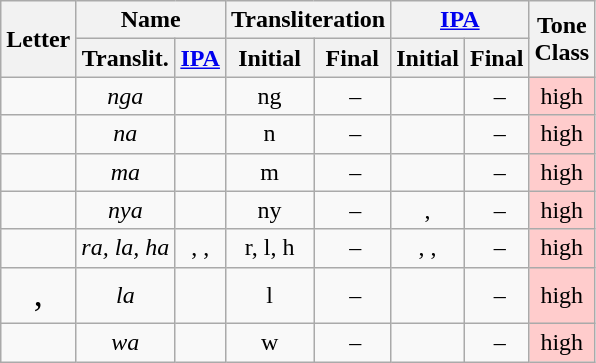<table class="wikitable" style="text-align: center;">
<tr>
<th rowspan="2">Letter</th>
<th colspan="2">Name</th>
<th colspan="2"><strong>Transliteration</strong></th>
<th colspan="2"><strong><a href='#'>IPA</a></strong></th>
<th rowspan="2">Tone<br><strong>Class</strong></th>
</tr>
<tr>
<th>Translit.</th>
<th><a href='#'>IPA</a></th>
<th><strong>Initial</strong></th>
<th><strong>Final</strong></th>
<th><strong>Initial</strong></th>
<th><strong>Final</strong></th>
</tr>
<tr>
<td style="font-size: 150%"></td>
<td><em>nga</em></td>
<td></td>
<td>ng</td>
<td> –</td>
<td></td>
<td> –</td>
<td style="background: #fcc">high</td>
</tr>
<tr>
<td style="font-size: 150%"></td>
<td><em>na</em></td>
<td></td>
<td>n</td>
<td> –</td>
<td></td>
<td> –</td>
<td style="background: #fcc">high</td>
</tr>
<tr>
<td style="font-size: 150%"></td>
<td><em>ma</em></td>
<td></td>
<td>m</td>
<td> –</td>
<td></td>
<td> –</td>
<td style="background: #fcc">high</td>
</tr>
<tr>
<td style="font-size: 150%"></td>
<td><em>nya</em></td>
<td></td>
<td>ny</td>
<td> –</td>
<td>, </td>
<td> –</td>
<td style="background: #fcc">high</td>
</tr>
<tr>
<td style="font-size: 150%"></td>
<td><em>ra, la, ha</em></td>
<td>, , </td>
<td>r, l, h</td>
<td> –</td>
<td>, , </td>
<td> –</td>
<td style="background: #fcc">high</td>
</tr>
<tr>
<td style="font-size: 150%">, </td>
<td><em>la</em></td>
<td></td>
<td>l</td>
<td> –</td>
<td></td>
<td> –</td>
<td style="background: #fcc">high</td>
</tr>
<tr>
<td style="font-size: 150%"></td>
<td><em>wa</em></td>
<td></td>
<td>w</td>
<td> –</td>
<td></td>
<td> –</td>
<td style="background: #fcc">high</td>
</tr>
</table>
